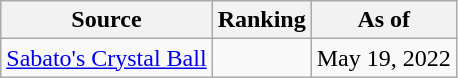<table class="wikitable" style="text-align:center">
<tr>
<th>Source</th>
<th>Ranking</th>
<th>As of</th>
</tr>
<tr>
<td align=left><a href='#'>Sabato's Crystal Ball</a></td>
<td></td>
<td>May 19, 2022</td>
</tr>
</table>
